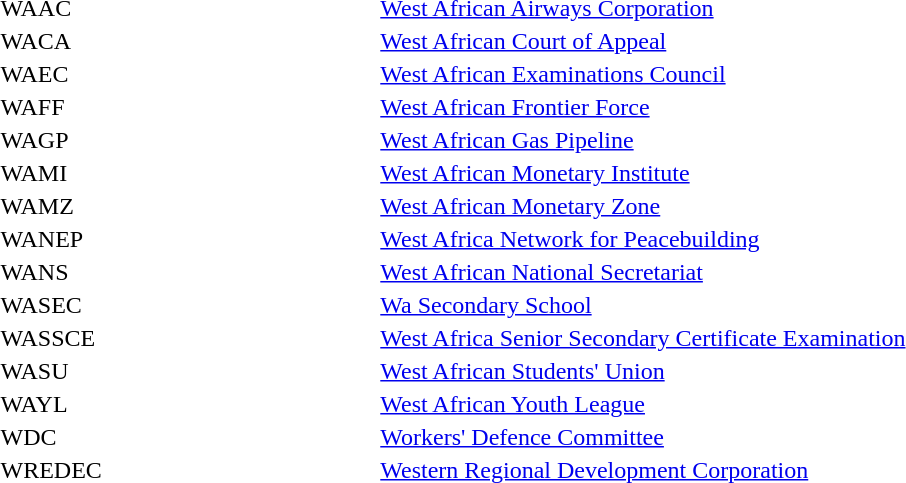<table width="100%" style="text-verticalalign:top">
<tr>
<td width="20%">WAAC</td>
<td width="40%"><a href='#'>West African Airways Corporation</a></td>
<td width="40%"></td>
</tr>
<tr>
<td>WACA</td>
<td><a href='#'>West African Court of Appeal</a></td>
<td></td>
</tr>
<tr>
<td>WAEC</td>
<td><a href='#'>West African Examinations Council</a></td>
<td></td>
</tr>
<tr>
<td>WAFF</td>
<td><a href='#'>West African Frontier Force</a></td>
<td></td>
</tr>
<tr>
<td>WAGP</td>
<td><a href='#'>West African Gas Pipeline</a></td>
<td></td>
</tr>
<tr>
<td>WAMI</td>
<td><a href='#'>West African Monetary Institute</a></td>
<td></td>
</tr>
<tr>
<td>WAMZ</td>
<td><a href='#'>West African Monetary Zone</a></td>
<td></td>
</tr>
<tr>
<td>WANEP</td>
<td><a href='#'>West Africa Network for Peacebuilding</a></td>
<td></td>
</tr>
<tr>
<td>WANS</td>
<td><a href='#'>West African National Secretariat</a></td>
<td></td>
</tr>
<tr>
<td>WASEC</td>
<td><a href='#'>Wa Secondary School</a></td>
<td></td>
</tr>
<tr>
<td>WASSCE</td>
<td><a href='#'>West Africa Senior Secondary Certificate Examination</a></td>
<td></td>
</tr>
<tr>
<td>WASU</td>
<td><a href='#'>West African Students' Union</a></td>
<td></td>
</tr>
<tr>
<td>WAYL</td>
<td><a href='#'>West African Youth League</a></td>
<td></td>
</tr>
<tr>
<td>WDC</td>
<td><a href='#'>Workers' Defence Committee</a></td>
<td></td>
</tr>
<tr>
<td>WREDEC</td>
<td><a href='#'>Western Regional Development Corporation</a></td>
<td></td>
</tr>
</table>
